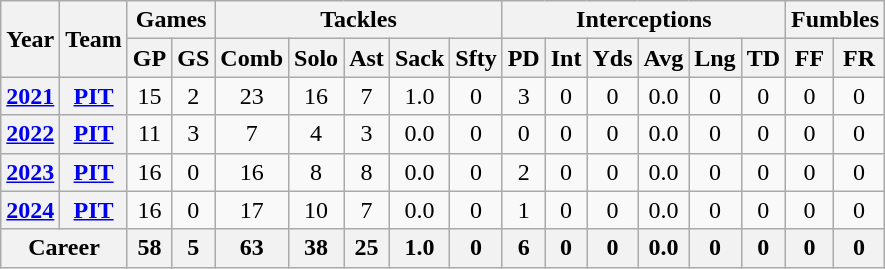<table class="wikitable" style="text-align:center">
<tr>
<th rowspan="2">Year</th>
<th rowspan="2">Team</th>
<th colspan="2">Games</th>
<th colspan="5">Tackles</th>
<th colspan="6">Interceptions</th>
<th colspan="2">Fumbles</th>
</tr>
<tr>
<th>GP</th>
<th>GS</th>
<th>Comb</th>
<th>Solo</th>
<th>Ast</th>
<th>Sack</th>
<th>Sfty</th>
<th>PD</th>
<th>Int</th>
<th>Yds</th>
<th>Avg</th>
<th>Lng</th>
<th>TD</th>
<th>FF</th>
<th>FR</th>
</tr>
<tr>
<th><a href='#'>2021</a></th>
<th><a href='#'>PIT</a></th>
<td>15</td>
<td>2</td>
<td>23</td>
<td>16</td>
<td>7</td>
<td>1.0</td>
<td>0</td>
<td>3</td>
<td>0</td>
<td>0</td>
<td>0.0</td>
<td>0</td>
<td>0</td>
<td>0</td>
<td>0</td>
</tr>
<tr>
<th><a href='#'>2022</a></th>
<th><a href='#'>PIT</a></th>
<td>11</td>
<td>3</td>
<td>7</td>
<td>4</td>
<td>3</td>
<td>0.0</td>
<td>0</td>
<td>0</td>
<td>0</td>
<td>0</td>
<td>0.0</td>
<td>0</td>
<td>0</td>
<td>0</td>
<td>0</td>
</tr>
<tr>
<th><a href='#'>2023</a></th>
<th><a href='#'>PIT</a></th>
<td>16</td>
<td>0</td>
<td>16</td>
<td>8</td>
<td>8</td>
<td>0.0</td>
<td>0</td>
<td>2</td>
<td>0</td>
<td>0</td>
<td>0.0</td>
<td>0</td>
<td>0</td>
<td>0</td>
<td>0</td>
</tr>
<tr>
<th><a href='#'>2024</a></th>
<th><a href='#'>PIT</a></th>
<td>16</td>
<td>0</td>
<td>17</td>
<td>10</td>
<td>7</td>
<td>0.0</td>
<td>0</td>
<td>1</td>
<td>0</td>
<td>0</td>
<td>0.0</td>
<td>0</td>
<td>0</td>
<td>0</td>
<td>0</td>
</tr>
<tr>
<th colspan="2">Career</th>
<th>58</th>
<th>5</th>
<th>63</th>
<th>38</th>
<th>25</th>
<th>1.0</th>
<th>0</th>
<th>6</th>
<th>0</th>
<th>0</th>
<th>0.0</th>
<th>0</th>
<th>0</th>
<th>0</th>
<th>0</th>
</tr>
</table>
